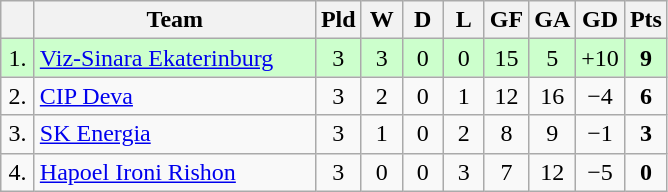<table class=wikitable style="text-align:center">
<tr>
<th width=15></th>
<th width=180>Team</th>
<th width=20>Pld</th>
<th width=20>W</th>
<th width=20>D</th>
<th width=20>L</th>
<th width=20>GF</th>
<th width=20>GA</th>
<th width=20>GD</th>
<th width=20>Pts</th>
</tr>
<tr bgcolor=#ccffcc>
<td>1.</td>
<td align=left> <a href='#'>Viz-Sinara Ekaterinburg</a></td>
<td>3</td>
<td>3</td>
<td>0</td>
<td>0</td>
<td>15</td>
<td>5</td>
<td>+10</td>
<td><strong>9</strong></td>
</tr>
<tr>
<td>2.</td>
<td align=left> <a href='#'>CIP Deva</a></td>
<td>3</td>
<td>2</td>
<td>0</td>
<td>1</td>
<td>12</td>
<td>16</td>
<td>−4</td>
<td><strong>6</strong></td>
</tr>
<tr>
<td>3.</td>
<td align=left> <a href='#'>SK Energia</a></td>
<td>3</td>
<td>1</td>
<td>0</td>
<td>2</td>
<td>8</td>
<td>9</td>
<td>−1</td>
<td><strong>3</strong></td>
</tr>
<tr>
<td>4.</td>
<td align=left> <a href='#'>Hapoel Ironi Rishon</a></td>
<td>3</td>
<td>0</td>
<td>0</td>
<td>3</td>
<td>7</td>
<td>12</td>
<td>−5</td>
<td><strong>0</strong></td>
</tr>
</table>
